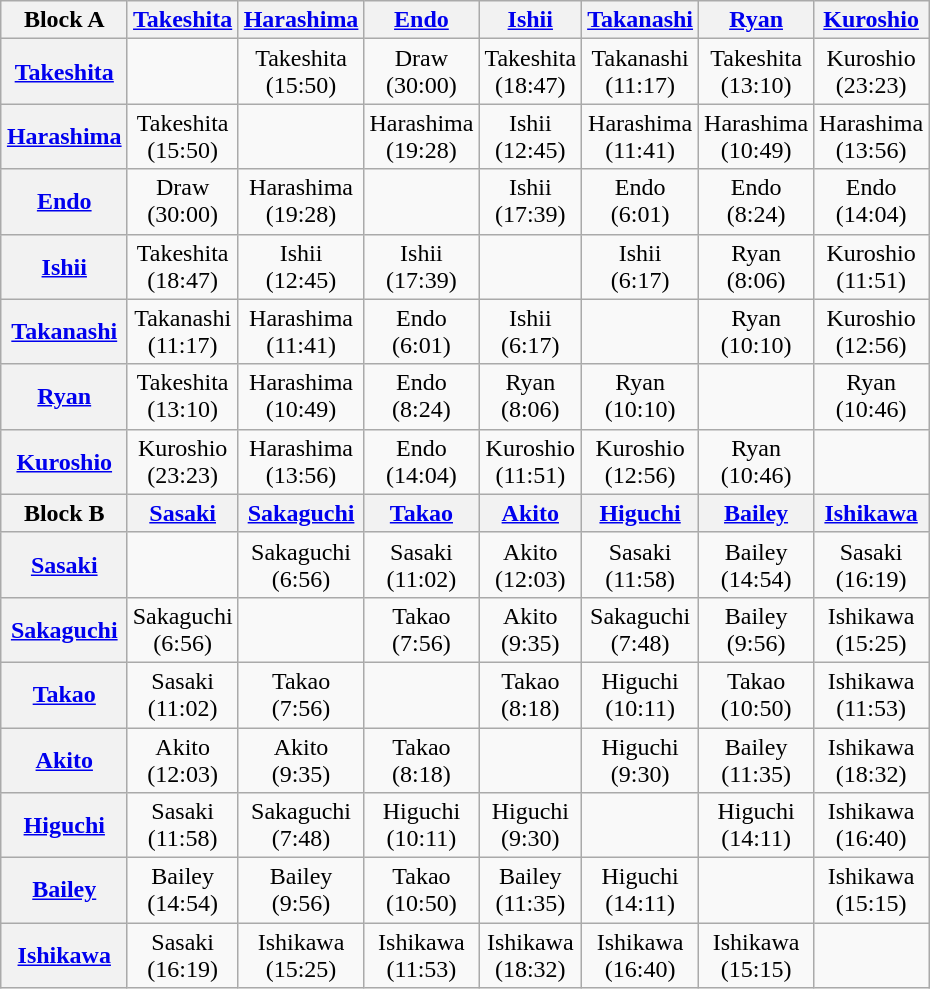<table class="wikitable" style="margin: 1em auto 1em auto">
<tr align="center">
<th>Block A</th>
<th><a href='#'>Takeshita</a></th>
<th><a href='#'>Harashima</a></th>
<th><a href='#'>Endo</a></th>
<th><a href='#'>Ishii</a></th>
<th><a href='#'>Takanashi</a></th>
<th><a href='#'>Ryan</a></th>
<th><a href='#'>Kuroshio</a></th>
</tr>
<tr align="center">
<th><a href='#'>Takeshita</a></th>
<td></td>
<td>Takeshita<br>(15:50)</td>
<td>Draw<br>(30:00)</td>
<td>Takeshita<br>(18:47)</td>
<td>Takanashi<br>(11:17)</td>
<td>Takeshita<br>(13:10)</td>
<td>Kuroshio<br>(23:23)</td>
</tr>
<tr align="center">
<th><a href='#'>Harashima</a></th>
<td>Takeshita<br>(15:50)</td>
<td></td>
<td>Harashima<br>(19:28)</td>
<td>Ishii<br>(12:45)</td>
<td>Harashima<br>(11:41)</td>
<td>Harashima<br>(10:49)</td>
<td>Harashima<br>(13:56)</td>
</tr>
<tr align="center">
<th><a href='#'>Endo</a></th>
<td>Draw<br>(30:00)</td>
<td>Harashima<br>(19:28)</td>
<td></td>
<td>Ishii<br>(17:39)</td>
<td>Endo<br>(6:01)</td>
<td>Endo<br>(8:24)</td>
<td>Endo<br>(14:04)</td>
</tr>
<tr align="center">
<th><a href='#'>Ishii</a></th>
<td>Takeshita<br>(18:47)</td>
<td>Ishii<br>(12:45)</td>
<td>Ishii<br>(17:39)</td>
<td></td>
<td>Ishii<br>(6:17)</td>
<td>Ryan<br>(8:06)</td>
<td>Kuroshio<br>(11:51)</td>
</tr>
<tr align="center">
<th><a href='#'>Takanashi</a></th>
<td>Takanashi<br>(11:17)</td>
<td>Harashima<br>(11:41)</td>
<td>Endo<br>(6:01)</td>
<td>Ishii<br>(6:17)</td>
<td></td>
<td>Ryan<br>(10:10)</td>
<td>Kuroshio<br>(12:56)</td>
</tr>
<tr align="center">
<th><a href='#'>Ryan</a></th>
<td>Takeshita<br>(13:10)</td>
<td>Harashima<br>(10:49)</td>
<td>Endo<br>(8:24)</td>
<td>Ryan<br>(8:06)</td>
<td>Ryan<br>(10:10)</td>
<td></td>
<td>Ryan<br>(10:46)</td>
</tr>
<tr align="center">
<th><a href='#'>Kuroshio</a></th>
<td>Kuroshio<br>(23:23)</td>
<td>Harashima<br>(13:56)</td>
<td>Endo<br>(14:04)</td>
<td>Kuroshio<br>(11:51)</td>
<td>Kuroshio<br>(12:56)</td>
<td>Ryan<br>(10:46)</td>
<td></td>
</tr>
<tr align="center">
<th>Block B</th>
<th><a href='#'>Sasaki</a></th>
<th><a href='#'>Sakaguchi</a></th>
<th><a href='#'>Takao</a></th>
<th><a href='#'>Akito</a></th>
<th><a href='#'>Higuchi</a></th>
<th><a href='#'>Bailey</a></th>
<th><a href='#'>Ishikawa</a></th>
</tr>
<tr align="center">
<th><a href='#'>Sasaki</a></th>
<td></td>
<td>Sakaguchi<br>(6:56)</td>
<td>Sasaki<br>(11:02)</td>
<td>Akito<br>(12:03)</td>
<td>Sasaki<br>(11:58)</td>
<td>Bailey<br>(14:54)</td>
<td>Sasaki<br>(16:19)</td>
</tr>
<tr align="center">
<th><a href='#'>Sakaguchi</a></th>
<td>Sakaguchi<br>(6:56)</td>
<td></td>
<td>Takao<br>(7:56)</td>
<td>Akito<br>(9:35)</td>
<td>Sakaguchi<br>(7:48)</td>
<td>Bailey<br>(9:56)</td>
<td>Ishikawa<br>(15:25)</td>
</tr>
<tr align="center">
<th><a href='#'>Takao</a></th>
<td>Sasaki<br>(11:02)</td>
<td>Takao<br>(7:56)</td>
<td></td>
<td>Takao<br>(8:18)</td>
<td>Higuchi<br>(10:11)</td>
<td>Takao<br>(10:50)</td>
<td>Ishikawa<br>(11:53)</td>
</tr>
<tr align="center">
<th><a href='#'>Akito</a></th>
<td>Akito<br>(12:03)</td>
<td>Akito<br>(9:35)</td>
<td>Takao<br>(8:18)</td>
<td></td>
<td>Higuchi<br>(9:30)</td>
<td>Bailey<br>(11:35)</td>
<td>Ishikawa<br>(18:32)</td>
</tr>
<tr align="center">
<th><a href='#'>Higuchi</a></th>
<td>Sasaki<br>(11:58)</td>
<td>Sakaguchi<br>(7:48)</td>
<td>Higuchi<br>(10:11)</td>
<td>Higuchi<br>(9:30)</td>
<td></td>
<td>Higuchi<br>(14:11)</td>
<td>Ishikawa<br>(16:40)</td>
</tr>
<tr align="center">
<th><a href='#'>Bailey</a></th>
<td>Bailey<br>(14:54)</td>
<td>Bailey<br>(9:56)</td>
<td>Takao<br>(10:50)</td>
<td>Bailey<br>(11:35)</td>
<td>Higuchi<br>(14:11)</td>
<td></td>
<td>Ishikawa<br>(15:15)</td>
</tr>
<tr align="center">
<th><a href='#'>Ishikawa</a></th>
<td>Sasaki<br>(16:19)</td>
<td>Ishikawa<br>(15:25)</td>
<td>Ishikawa<br>(11:53)</td>
<td>Ishikawa<br>(18:32)</td>
<td>Ishikawa<br>(16:40)</td>
<td>Ishikawa<br>(15:15)</td>
<td></td>
</tr>
</table>
